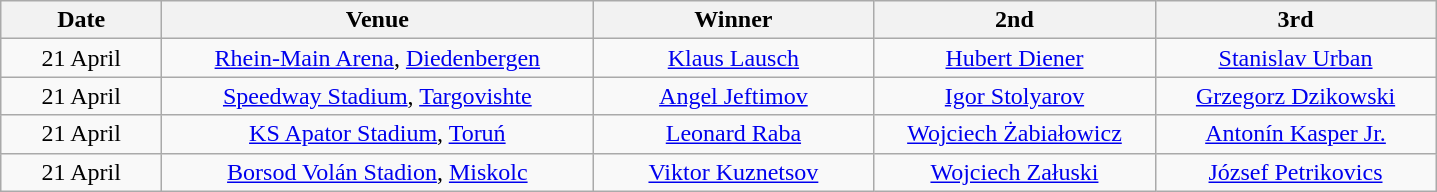<table class="wikitable" style="text-align:center">
<tr>
<th width=100>Date</th>
<th width=280>Venue</th>
<th width=180>Winner</th>
<th width=180>2nd</th>
<th width=180>3rd</th>
</tr>
<tr>
<td align=center>21 April</td>
<td> <a href='#'>Rhein-Main Arena</a>, <a href='#'>Diedenbergen</a></td>
<td> <a href='#'>Klaus Lausch</a></td>
<td> <a href='#'>Hubert Diener</a></td>
<td> <a href='#'>Stanislav Urban</a></td>
</tr>
<tr>
<td align=center>21 April</td>
<td> <a href='#'>Speedway Stadium</a>, <a href='#'>Targovishte</a></td>
<td> <a href='#'>Angel Jeftimov</a></td>
<td> <a href='#'>Igor Stolyarov</a></td>
<td> <a href='#'>Grzegorz Dzikowski</a></td>
</tr>
<tr>
<td align=center>21 April</td>
<td> <a href='#'>KS Apator Stadium</a>, <a href='#'>Toruń</a></td>
<td> <a href='#'>Leonard Raba</a></td>
<td> <a href='#'>Wojciech Żabiałowicz</a></td>
<td> <a href='#'>Antonín Kasper Jr.</a></td>
</tr>
<tr>
<td align=center>21 April</td>
<td> <a href='#'>Borsod Volán Stadion</a>, <a href='#'>Miskolc</a></td>
<td> <a href='#'>Viktor Kuznetsov</a></td>
<td> <a href='#'>Wojciech Załuski</a></td>
<td> <a href='#'>József Petrikovics</a></td>
</tr>
</table>
